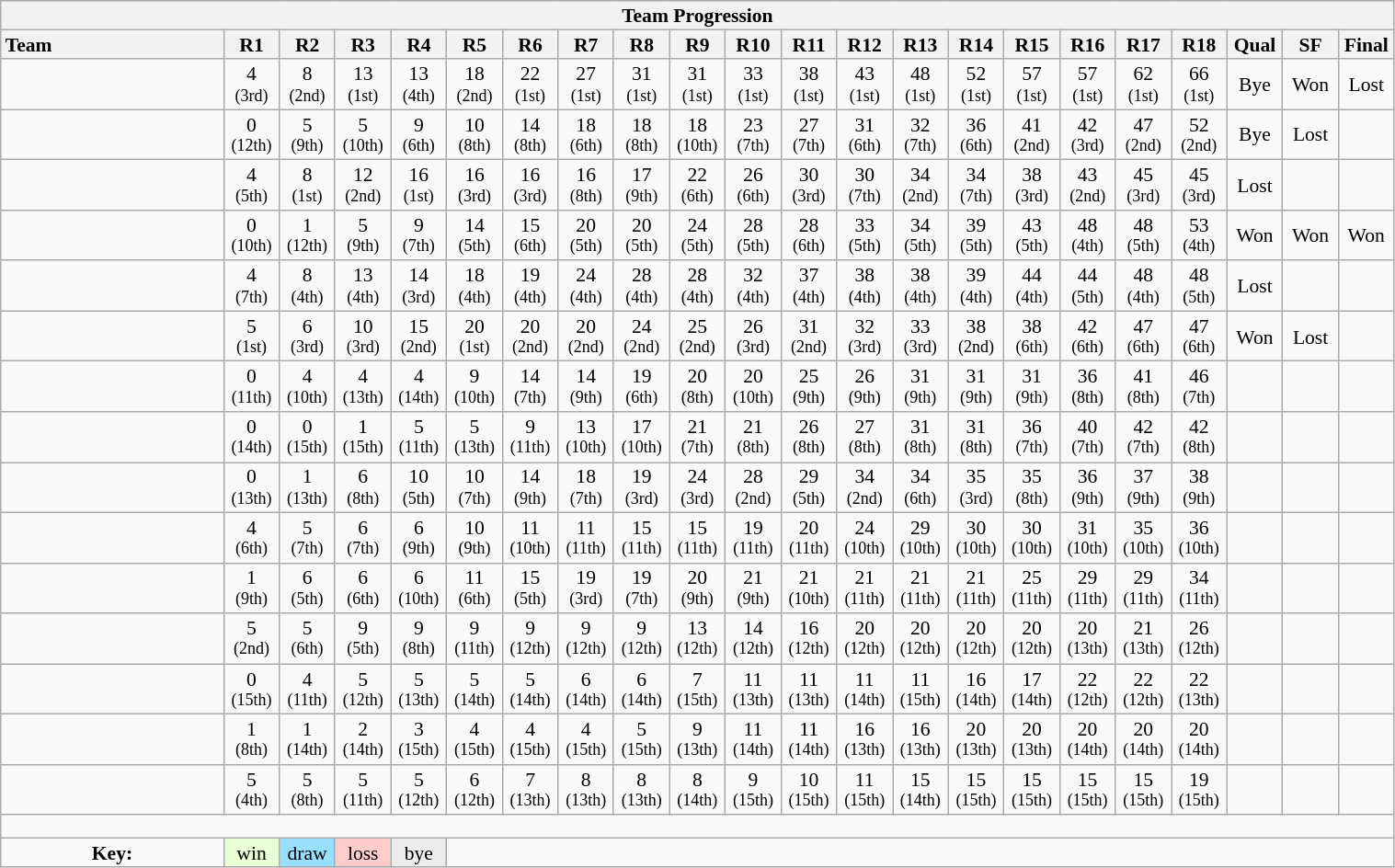<table class="wikitable collapsible" style="text-align:center; line-height:100%; width:80%; font-size:90%">
<tr>
<th colspan=100%>Team Progression</th>
</tr>
<tr>
<th style="text-align:left; width:16%;">Team</th>
<th style="width:4%;">R1</th>
<th style="width:4%;">R2</th>
<th style="width:4%;">R3</th>
<th style="width:4%;">R4</th>
<th style="width:4%;">R5</th>
<th style="width:4%;">R6</th>
<th style="width:4%;">R7</th>
<th style="width:4%;">R8</th>
<th style="width:4%;">R9</th>
<th style="width:4%;">R10</th>
<th style="width:4%;">R11</th>
<th style="width:4%;">R12</th>
<th style="width:4%;">R13</th>
<th style="width:4%;">R14</th>
<th style="width:4%;">R15</th>
<th style="width:4%;">R16</th>
<th style="width:4%;">R17</th>
<th style="width:4%;">R18</th>
<th style="width:4%;">Qual</th>
<th style="width:4%;">SF</th>
<th style="width:4%;">Final</th>
</tr>
<tr>
<td align=left></td>
<td>4 <br><small>(3rd)</small></td>
<td>8 <br><small>(2nd)</small></td>
<td>13 <br><small>(1st)</small></td>
<td>13 <br><small>(4th)</small></td>
<td>18 <br><small>(2nd)</small></td>
<td>22 <br><small>(1st)</small></td>
<td>27 <br><small>(1st)</small></td>
<td>31 <br><small>(1st)</small></td>
<td>31 <br><small>(1st)</small></td>
<td>33 <br><small>(1st)</small></td>
<td>38 <br><small>(1st)</small></td>
<td>43 <br><small>(1st)</small></td>
<td>48 <br><small>(1st)</small></td>
<td>52 <br><small>(1st)</small></td>
<td>57 <br><small>(1st)</small></td>
<td>57 <br><small>(1st)</small></td>
<td>62 <br><small>(1st)</small></td>
<td>66 <br><small>(1st)</small></td>
<td>Bye</td>
<td>Won</td>
<td>Lost</td>
</tr>
<tr>
<td align=left></td>
<td>0 <br><small>(12th)</small></td>
<td>5 <br><small>(9th)</small></td>
<td>5 <br><small>(10th)</small></td>
<td>9 <br><small>(6th)</small></td>
<td>10 <br><small>(8th)</small></td>
<td>14 <br><small>(8th)</small></td>
<td>18 <br><small>(6th)</small></td>
<td>18 <br><small>(8th)</small></td>
<td>18 <br><small>(10th)</small></td>
<td>23 <br><small>(7th)</small></td>
<td>27 <br><small>(7th)</small></td>
<td>31 <br><small>(6th)</small></td>
<td>32 <br><small>(7th)</small></td>
<td>36 <br><small>(6th)</small></td>
<td>41 <br><small>(2nd)</small></td>
<td>42 <br><small>(3rd)</small></td>
<td>47 <br><small>(2nd)</small></td>
<td>52 <br><small>(2nd)</small></td>
<td>Bye</td>
<td>Lost</td>
<td> </td>
</tr>
<tr>
<td align=left></td>
<td>4 <br><small>(5th)</small></td>
<td>8 <br><small>(1st)</small></td>
<td>12 <br><small>(2nd)</small></td>
<td>16 <br><small>(1st)</small></td>
<td>16 <br><small>(3rd)</small></td>
<td>16 <br><small>(3rd)</small></td>
<td>16 <br><small>(8th)</small></td>
<td>17 <br><small>(9th)</small></td>
<td>22 <br><small>(6th)</small></td>
<td>26 <br><small>(6th)</small></td>
<td>30 <br><small>(3rd)</small></td>
<td>30 <br><small>(7th)</small></td>
<td>34 <br><small>(2nd)</small></td>
<td>34 <br><small>(7th)</small></td>
<td>38 <br><small>(3rd)</small></td>
<td>43 <br><small>(2nd)</small></td>
<td>45 <br><small>(3rd)</small></td>
<td>45 <br><small>(3rd)</small></td>
<td>Lost</td>
<td> </td>
<td> </td>
</tr>
<tr>
<td align=left></td>
<td>0 <br><small>(10th)</small></td>
<td>1 <br><small>(12th)</small></td>
<td>5 <br><small>(9th)</small></td>
<td>9 <br><small>(7th)</small></td>
<td>14 <br><small>(5th)</small></td>
<td>15 <br><small>(6th)</small></td>
<td>20 <br><small>(5th)</small></td>
<td>20 <br><small>(5th)</small></td>
<td>24 <br><small>(5th)</small></td>
<td>28 <br><small>(5th)</small></td>
<td>28 <br><small>(6th)</small></td>
<td>33 <br><small>(5th)</small></td>
<td>34 <br><small>(5th)</small></td>
<td>39 <br><small>(5th)</small></td>
<td>43 <br><small>(5th)</small></td>
<td>48 <br><small>(4th)</small></td>
<td>48 <br><small>(5th)</small></td>
<td>53 <br><small>(4th)</small></td>
<td>Won</td>
<td>Won</td>
<td>Won</td>
</tr>
<tr>
<td align=left></td>
<td>4 <br><small>(7th)</small></td>
<td>8 <br><small>(4th)</small></td>
<td>13 <br><small>(4th)</small></td>
<td>14 <br><small>(3rd)</small></td>
<td>18 <br><small>(4th)</small></td>
<td>19 <br><small>(4th)</small></td>
<td>24 <br><small>(4th)</small></td>
<td>28 <br><small>(4th)</small></td>
<td>28 <br><small>(4th)</small></td>
<td>32 <br><small>(4th)</small></td>
<td>37 <br><small>(4th)</small></td>
<td>38 <br><small>(4th)</small></td>
<td>38 <br><small>(4th)</small></td>
<td>39 <br><small>(4th)</small></td>
<td>44 <br><small>(4th)</small></td>
<td>44 <br><small>(5th)</small></td>
<td>48 <br><small>(4th)</small></td>
<td>48 <br><small>(5th)</small></td>
<td>Lost</td>
<td> </td>
<td> </td>
</tr>
<tr>
<td align=left></td>
<td>5 <br><small>(1st)</small></td>
<td>6 <br><small>(3rd)</small></td>
<td>10 <br><small>(3rd)</small></td>
<td>15 <br><small>(2nd)</small></td>
<td>20 <br><small>(1st)</small></td>
<td>20 <br><small>(2nd)</small></td>
<td>20 <br><small>(2nd)</small></td>
<td>24 <br><small>(2nd)</small></td>
<td>25 <br><small>(2nd)</small></td>
<td>26 <br><small>(3rd)</small></td>
<td>31 <br><small>(2nd)</small></td>
<td>32 <br><small>(3rd)</small></td>
<td>33 <br><small>(3rd)</small></td>
<td>38 <br><small>(2nd)</small></td>
<td>38 <br><small>(6th)</small></td>
<td>42 <br><small>(6th)</small></td>
<td>47 <br><small>(6th)</small></td>
<td>47 <br><small>(6th)</small></td>
<td>Won</td>
<td>Lost</td>
<td> </td>
</tr>
<tr>
<td align=left></td>
<td>0 <br><small>(11th)</small></td>
<td>4 <br><small>(10th)</small></td>
<td>4 <br><small>(13th)</small></td>
<td>4 <br><small>(14th)</small></td>
<td>9 <br><small>(10th)</small></td>
<td>14 <br><small>(7th)</small></td>
<td>14 <br><small>(9th)</small></td>
<td>19 <br><small>(6th)</small></td>
<td>20 <br><small>(8th)</small></td>
<td>20 <br><small>(10th)</small></td>
<td>25 <br><small>(9th)</small></td>
<td>26 <br><small>(9th)</small></td>
<td>31 <br><small>(9th)</small></td>
<td>31 <br><small>(9th)</small></td>
<td>31 <br><small>(9th)</small></td>
<td>36 <br><small>(8th)</small></td>
<td>41 <br><small>(8th)</small></td>
<td>46 <br><small>(7th)</small></td>
<td> </td>
<td> </td>
<td> </td>
</tr>
<tr>
<td align=left></td>
<td>0 <br><small>(14th)</small></td>
<td>0 <br><small>(15th)</small></td>
<td>1 <br><small>(15th)</small></td>
<td>5 <br><small>(11th)</small></td>
<td>5 <br><small>(13th)</small></td>
<td>9 <br><small>(11th)</small></td>
<td>13 <br><small>(10th)</small></td>
<td>17 <br><small>(10th)</small></td>
<td>21 <br><small>(7th)</small></td>
<td>21 <br><small>(8th)</small></td>
<td>26 <br><small>(8th)</small></td>
<td>27 <br><small>(8th)</small></td>
<td>31 <br><small>(8th)</small></td>
<td>31 <br><small>(8th)</small></td>
<td>36 <br><small>(7th)</small></td>
<td>40 <br><small>(7th)</small></td>
<td>42 <br><small>(7th)</small></td>
<td>42 <br><small>(8th)</small></td>
<td> </td>
<td> </td>
<td> </td>
</tr>
<tr>
<td align=left></td>
<td>0 <br><small>(13th)</small></td>
<td>1 <br><small>(13th)</small></td>
<td>6 <br><small>(8th)</small></td>
<td>10 <br><small>(5th)</small></td>
<td>10 <br><small>(7th)</small></td>
<td>14 <br><small>(9th)</small></td>
<td>18 <br><small>(7th)</small></td>
<td>19 <br><small>(3rd)</small></td>
<td>24 <br><small>(3rd)</small></td>
<td>28 <br><small>(2nd)</small></td>
<td>29 <br><small>(5th)</small></td>
<td>34 <br><small>(2nd)</small></td>
<td>34 <br><small>(6th)</small></td>
<td>35 <br><small>(3rd)</small></td>
<td>35 <br><small>(8th)</small></td>
<td>36 <br><small>(9th)</small></td>
<td>37 <br><small>(9th)</small></td>
<td>38 <br><small>(9th)</small></td>
<td> </td>
<td> </td>
<td> </td>
</tr>
<tr>
<td align=left></td>
<td>4 <br><small>(6th)</small></td>
<td>5 <br><small>(7th)</small></td>
<td>6 <br><small>(7th)</small></td>
<td>6 <br><small>(9th)</small></td>
<td>10 <br><small>(9th)</small></td>
<td>11 <br><small>(10th)</small></td>
<td>11 <br><small>(11th)</small></td>
<td>15 <br><small>(11th)</small></td>
<td>15 <br><small>(11th)</small></td>
<td>19 <br><small>(11th)</small></td>
<td>20 <br><small>(11th)</small></td>
<td>24 <br><small>(10th)</small></td>
<td>29 <br><small>(10th)</small></td>
<td>30 <br><small>(10th)</small></td>
<td>30 <br><small>(10th)</small></td>
<td>31 <br><small>(10th)</small></td>
<td>35 <br><small>(10th)</small></td>
<td>36 <br><small>(10th)</small></td>
<td> </td>
<td> </td>
<td> </td>
</tr>
<tr>
<td align=left></td>
<td>1 <br><small>(9th)</small></td>
<td>6 <br><small>(5th)</small></td>
<td>6 <br><small>(6th)</small></td>
<td>6 <br><small>(10th)</small></td>
<td>11 <br><small>(6th)</small></td>
<td>15 <br><small>(5th)</small></td>
<td>19 <br><small>(3rd)</small></td>
<td>19 <br><small>(7th)</small></td>
<td>20 <br><small>(9th)</small></td>
<td>21 <br><small>(9th)</small></td>
<td>21 <br><small>(10th)</small></td>
<td>21 <br><small>(11th)</small></td>
<td>21 <br><small>(11th)</small></td>
<td>21 <br><small>(11th)</small></td>
<td>25 <br><small>(11th)</small></td>
<td>29 <br><small>(11th)</small></td>
<td>29 <br><small>(11th)</small></td>
<td>34 <br><small>(11th)</small></td>
<td> </td>
<td> </td>
<td> </td>
</tr>
<tr>
<td align=left></td>
<td>5 <br><small>(2nd)</small></td>
<td>5 <br><small>(6th)</small></td>
<td>9 <br><small>(5th)</small></td>
<td>9 <br><small>(8th)</small></td>
<td>9 <br><small>(11th)</small></td>
<td>9 <br><small>(12th)</small></td>
<td>9 <br><small>(12th)</small></td>
<td>9 <br><small>(12th)</small></td>
<td>13 <br><small>(12th)</small></td>
<td>14 <br><small>(12th)</small></td>
<td>16 <br><small>(12th)</small></td>
<td>20 <br><small>(12th)</small></td>
<td>20 <br><small>(12th)</small></td>
<td>20 <br><small>(12th)</small></td>
<td>20 <br><small>(12th)</small></td>
<td>20 <br><small>(13th)</small></td>
<td>21 <br><small>(13th)</small></td>
<td>26 <br><small>(12th)</small></td>
<td> </td>
<td> </td>
<td> </td>
</tr>
<tr>
<td align=left></td>
<td>0 <br><small>(15th)</small></td>
<td>4 <br><small>(11th)</small></td>
<td>5 <br><small>(12th)</small></td>
<td>5 <br><small>(13th)</small></td>
<td>5 <br><small>(14th)</small></td>
<td>5 <br><small>(14th)</small></td>
<td>6 <br><small>(14th)</small></td>
<td>6 <br><small>(14th)</small></td>
<td>7 <br><small>(15th)</small></td>
<td>11 <br><small>(13th)</small></td>
<td>11 <br><small>(13th)</small></td>
<td>11 <br><small>(14th)</small></td>
<td>11 <br><small>(15th)</small></td>
<td>16 <br><small>(14th)</small></td>
<td>17 <br><small>(14th)</small></td>
<td>22 <br><small>(12th)</small></td>
<td>22 <br><small>(12th)</small></td>
<td>22 <br><small>(13th)</small></td>
<td> </td>
<td> </td>
<td> </td>
</tr>
<tr>
<td align=left></td>
<td>1 <br><small>(8th)</small></td>
<td>1 <br><small>(14th)</small></td>
<td>2 <br><small>(14th)</small></td>
<td>3 <br><small>(15th)</small></td>
<td>4 <br><small>(15th)</small></td>
<td>4 <br><small>(15th)</small></td>
<td>4 <br><small>(15th)</small></td>
<td>5 <br><small>(15th)</small></td>
<td>9 <br><small>(13th)</small></td>
<td>11 <br><small>(14th)</small></td>
<td>11 <br><small>(14th)</small></td>
<td>16 <br><small>(13th)</small></td>
<td>16 <br><small>(13th)</small></td>
<td>20 <br><small>(13th)</small></td>
<td>20 <br><small>(13th)</small></td>
<td>20 <br><small>(14th)</small></td>
<td>20 <br><small>(14th)</small></td>
<td>20 <br><small>(14th)</small></td>
<td> </td>
<td> </td>
<td> </td>
</tr>
<tr>
<td align=left></td>
<td>5 <br><small>(4th)</small></td>
<td>5 <br><small>(8th)</small></td>
<td>5 <br><small>(11th)</small></td>
<td>5 <br><small>(12th)</small></td>
<td>6 <br><small>(12th)</small></td>
<td>7 <br><small>(13th)</small></td>
<td>8 <br><small>(13th)</small></td>
<td>8 <br><small>(13th)</small></td>
<td>8 <br><small>(14th)</small></td>
<td>9 <br><small>(15th)</small></td>
<td>10 <br><small>(15th)</small></td>
<td>11 <br><small>(15th)</small></td>
<td>15 <br><small>(14th)</small></td>
<td>15 <br><small>(15th)</small></td>
<td>15 <br><small>(15th)</small></td>
<td>15 <br><small>(15th)</small></td>
<td>15 <br><small>(15th)</small></td>
<td>19 <br><small>(15th)</small></td>
<td> </td>
<td> </td>
<td> </td>
</tr>
<tr>
<td colspan=100% style="height:10px"></td>
</tr>
<tr>
<td><strong>Key:</strong></td>
<td style="background:#E8FFD8;">win</td>
<td style="background:#97DEFF;">draw</td>
<td style="background:#FFCCCC;">loss</td>
<td style="background:#ECECEC;">bye</td>
<td colspan=100%></td>
</tr>
</table>
